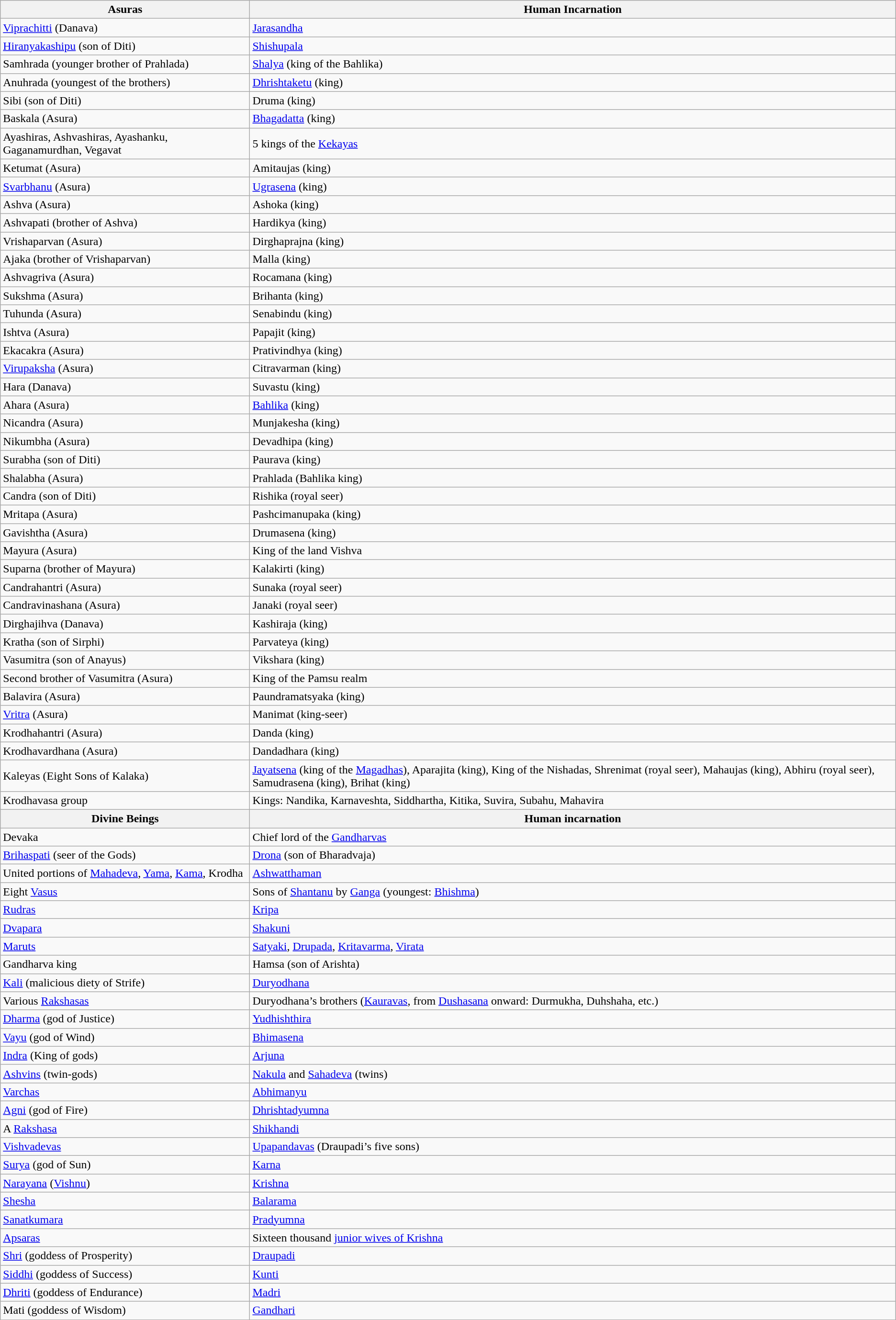<table class="wikitable">
<tr>
<th>Asuras</th>
<th><strong>Human Incarnation</strong></th>
</tr>
<tr>
<td><a href='#'>Viprachitti</a> (Danava)</td>
<td><a href='#'>Jarasandha</a></td>
</tr>
<tr>
<td><a href='#'>Hiranyakashipu</a> (son of Diti)</td>
<td><a href='#'>Shishupala</a></td>
</tr>
<tr>
<td>Samhrada (younger brother of Prahlada)</td>
<td><a href='#'>Shalya</a> (king of the Bahlika)</td>
</tr>
<tr>
<td>Anuhrada (youngest of the brothers)</td>
<td><a href='#'>Dhrishtaketu</a> (king)</td>
</tr>
<tr>
<td>Sibi (son of Diti)</td>
<td>Druma (king)</td>
</tr>
<tr>
<td>Baskala (Asura)</td>
<td><a href='#'>Bhagadatta</a> (king)</td>
</tr>
<tr>
<td>Ayashiras, Ashvashiras, Ayashanku, Gaganamurdhan, Vegavat</td>
<td>5 kings of the <a href='#'>Kekayas</a></td>
</tr>
<tr>
<td>Ketumat (Asura)</td>
<td>Amitaujas (king)</td>
</tr>
<tr>
<td><a href='#'>Svarbhanu</a> (Asura)</td>
<td><a href='#'>Ugrasena</a> (king)</td>
</tr>
<tr>
<td>Ashva (Asura)</td>
<td>Ashoka (king)</td>
</tr>
<tr>
<td>Ashvapati (brother of Ashva)</td>
<td>Hardikya (king)</td>
</tr>
<tr>
<td>Vrishaparvan (Asura)</td>
<td>Dirghaprajna (king)</td>
</tr>
<tr>
<td>Ajaka (brother of Vrishaparvan)</td>
<td>Malla (king)</td>
</tr>
<tr>
<td>Ashvagriva (Asura)</td>
<td>Rocamana (king)</td>
</tr>
<tr>
<td>Sukshma (Asura)</td>
<td>Brihanta (king)</td>
</tr>
<tr>
<td>Tuhunda (Asura)</td>
<td>Senabindu (king)</td>
</tr>
<tr>
<td>Ishtva (Asura)</td>
<td>Papajit (king)</td>
</tr>
<tr>
<td>Ekacakra (Asura)</td>
<td>Prativindhya (king)</td>
</tr>
<tr>
<td><a href='#'>Virupaksha</a> (Asura)</td>
<td>Citravarman (king)</td>
</tr>
<tr>
<td>Hara (Danava)</td>
<td>Suvastu (king)</td>
</tr>
<tr>
<td>Ahara (Asura)</td>
<td><a href='#'>Bahlika</a> (king)</td>
</tr>
<tr>
<td>Nicandra (Asura)</td>
<td>Munjakesha (king)</td>
</tr>
<tr>
<td>Nikumbha (Asura)</td>
<td>Devadhipa (king)</td>
</tr>
<tr>
<td>Surabha (son of Diti)</td>
<td>Paurava (king)</td>
</tr>
<tr>
<td>Shalabha (Asura)</td>
<td>Prahlada (Bahlika king)</td>
</tr>
<tr>
<td>Candra (son of Diti)</td>
<td>Rishika (royal seer)</td>
</tr>
<tr>
<td>Mritapa (Asura)</td>
<td>Pashcimanupaka (king)</td>
</tr>
<tr>
<td>Gavishtha (Asura)</td>
<td>Drumasena (king)</td>
</tr>
<tr>
<td>Mayura (Asura)</td>
<td>King of the land Vishva</td>
</tr>
<tr>
<td>Suparna (brother of Mayura)</td>
<td>Kalakirti (king)</td>
</tr>
<tr>
<td>Candrahantri (Asura)</td>
<td>Sunaka (royal seer)</td>
</tr>
<tr>
<td>Candravinashana (Asura)</td>
<td>Janaki (royal seer)</td>
</tr>
<tr>
<td>Dirghajihva (Danava)</td>
<td>Kashiraja (king)</td>
</tr>
<tr>
<td>Kratha (son of Sirphi)</td>
<td>Parvateya (king)</td>
</tr>
<tr>
<td>Vasumitra (son of Anayus)</td>
<td>Vikshara (king)</td>
</tr>
<tr>
<td>Second brother of Vasumitra (Asura)</td>
<td>King of the Pamsu realm</td>
</tr>
<tr>
<td>Balavira (Asura)</td>
<td>Paundramatsyaka (king)</td>
</tr>
<tr>
<td><a href='#'>Vritra</a> (Asura)</td>
<td>Manimat (king-seer)</td>
</tr>
<tr>
<td>Krodhahantri (Asura)</td>
<td>Danda (king)</td>
</tr>
<tr>
<td>Krodhavardhana (Asura)</td>
<td>Dandadhara (king)</td>
</tr>
<tr>
<td>Kaleyas (Eight Sons of Kalaka)</td>
<td><a href='#'>Jayatsena</a> (king of the <a href='#'>Magadhas</a>), Aparajita (king), King of the Nishadas, Shrenimat (royal seer), Mahaujas (king), Abhiru (royal seer), Samudrasena (king), Brihat (king)</td>
</tr>
<tr>
<td>Krodhavasa group</td>
<td>Kings: Nandika, Karnaveshta, Siddhartha, Kitika, Suvira, Subahu, Mahavira</td>
</tr>
<tr>
<th><strong>Divine Beings</strong></th>
<th>Human incarnation</th>
</tr>
<tr>
<td>Devaka</td>
<td>Chief lord of the <a href='#'>Gandharvas</a></td>
</tr>
<tr>
<td><a href='#'>Brihaspati</a> (seer of the Gods)</td>
<td><a href='#'>Drona</a> (son of Bharadvaja)</td>
</tr>
<tr>
<td>United portions of <a href='#'>Mahadeva</a>, <a href='#'>Yama</a>, <a href='#'>Kama</a>, Krodha</td>
<td><a href='#'>Ashwatthaman</a></td>
</tr>
<tr>
<td>Eight <a href='#'>Vasus</a></td>
<td>Sons of <a href='#'>Shantanu</a> by <a href='#'>Ganga</a> (youngest: <a href='#'>Bhishma</a>)</td>
</tr>
<tr>
<td><a href='#'>Rudras</a></td>
<td><a href='#'>Kripa</a></td>
</tr>
<tr>
<td><a href='#'>Dvapara</a></td>
<td><a href='#'>Shakuni</a></td>
</tr>
<tr>
<td><a href='#'>Maruts</a></td>
<td><a href='#'>Satyaki</a>, <a href='#'>Drupada</a>, <a href='#'>Kritavarma</a>, <a href='#'>Virata</a></td>
</tr>
<tr>
<td>Gandharva king</td>
<td>Hamsa (son of Arishta)</td>
</tr>
<tr>
<td><a href='#'>Kali</a>  (malicious diety of Strife)</td>
<td><a href='#'>Duryodhana</a></td>
</tr>
<tr>
<td>Various <a href='#'>Rakshasas</a></td>
<td>Duryodhana’s brothers (<a href='#'>Kauravas</a>, from <a href='#'>Dushasana</a> onward: Durmukha, Duhshaha, etc.)</td>
</tr>
<tr>
<td><a href='#'>Dharma</a> (god of Justice)</td>
<td><a href='#'>Yudhishthira</a></td>
</tr>
<tr>
<td><a href='#'>Vayu</a> (god of Wind)</td>
<td><a href='#'>Bhimasena</a></td>
</tr>
<tr>
<td><a href='#'>Indra</a> (King of gods)</td>
<td><a href='#'>Arjuna</a></td>
</tr>
<tr>
<td><a href='#'>Ashvins</a> (twin-gods)</td>
<td><a href='#'>Nakula</a> and <a href='#'>Sahadeva</a> (twins)</td>
</tr>
<tr>
<td><a href='#'>Varchas</a></td>
<td><a href='#'>Abhimanyu</a></td>
</tr>
<tr>
<td><a href='#'>Agni</a> (god of Fire)</td>
<td><a href='#'>Dhrishtadyumna</a></td>
</tr>
<tr>
<td>A <a href='#'>Rakshasa</a></td>
<td><a href='#'>Shikhandi</a></td>
</tr>
<tr>
<td><a href='#'>Vishvadevas</a></td>
<td><a href='#'>Upapandavas</a> (Draupadi’s five sons)</td>
</tr>
<tr>
<td><a href='#'>Surya</a> (god of Sun)</td>
<td><a href='#'>Karna</a></td>
</tr>
<tr>
<td><a href='#'>Narayana</a> (<a href='#'>Vishnu</a>)</td>
<td><a href='#'>Krishna</a></td>
</tr>
<tr>
<td><a href='#'>Shesha</a></td>
<td><a href='#'>Balarama</a></td>
</tr>
<tr>
<td><a href='#'>Sanatkumara</a></td>
<td><a href='#'>Pradyumna</a></td>
</tr>
<tr>
<td><a href='#'>Apsaras</a></td>
<td>Sixteen thousand <a href='#'>junior wives of Krishna</a></td>
</tr>
<tr>
<td><a href='#'>Shri</a> (goddess of Prosperity)</td>
<td><a href='#'>Draupadi</a></td>
</tr>
<tr>
<td><a href='#'>Siddhi</a> (goddess of Success)</td>
<td><a href='#'>Kunti</a></td>
</tr>
<tr>
<td><a href='#'>Dhriti</a> (goddess of Endurance)</td>
<td><a href='#'>Madri</a></td>
</tr>
<tr>
<td>Mati (goddess of Wisdom)</td>
<td><a href='#'>Gandhari</a></td>
</tr>
</table>
